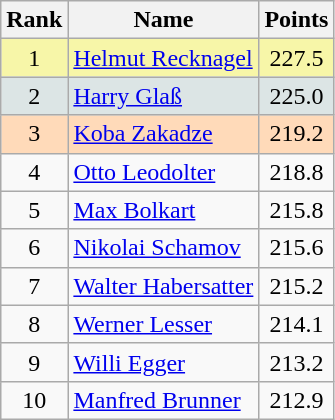<table class="wikitable sortable">
<tr>
<th align=Center>Rank</th>
<th>Name</th>
<th>Points</th>
</tr>
<tr style="background:#F7F6A8">
<td align=center>1</td>
<td> <a href='#'>Helmut Recknagel</a></td>
<td align=center>227.5</td>
</tr>
<tr style="background: #DCE5E5;">
<td align=center>2</td>
<td> <a href='#'>Harry Glaß</a></td>
<td align=center>225.0</td>
</tr>
<tr style="background: #FFDAB9;">
<td align=center>3</td>
<td> <a href='#'>Koba Zakadze</a></td>
<td align=center>219.2</td>
</tr>
<tr>
<td align=center>4</td>
<td> <a href='#'>Otto Leodolter</a></td>
<td align=center>218.8</td>
</tr>
<tr>
<td align=center>5</td>
<td> <a href='#'>Max Bolkart</a></td>
<td align=center>215.8</td>
</tr>
<tr>
<td align=center>6</td>
<td> <a href='#'>Nikolai Schamov</a></td>
<td align=center>215.6</td>
</tr>
<tr>
<td align=center>7</td>
<td> <a href='#'>Walter Habersatter</a></td>
<td align=center>215.2</td>
</tr>
<tr>
<td align=center>8</td>
<td> <a href='#'>Werner Lesser</a></td>
<td align=center>214.1</td>
</tr>
<tr>
<td align=center>9</td>
<td> <a href='#'>Willi Egger</a></td>
<td align=center>213.2</td>
</tr>
<tr>
<td align=center>10</td>
<td> <a href='#'>Manfred Brunner</a></td>
<td align=center>212.9</td>
</tr>
</table>
